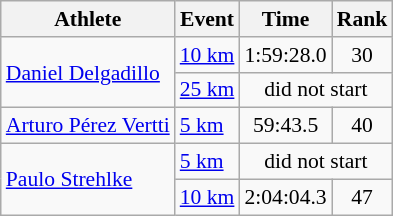<table class=wikitable style="font-size:90%;">
<tr>
<th>Athlete</th>
<th>Event</th>
<th>Time</th>
<th>Rank</th>
</tr>
<tr style="text-align:center">
<td style="text-align:left"rowspan=2><a href='#'>Daniel Delgadillo</a></td>
<td style="text-align:left"><a href='#'>10 km</a></td>
<td>1:59:28.0</td>
<td>30</td>
</tr>
<tr style="text-align:center">
<td style="text-align:left"><a href='#'>25 km</a></td>
<td colspan=2>did not start</td>
</tr>
<tr style="text-align:center">
<td style="text-align:left"><a href='#'>Arturo Pérez Vertti</a></td>
<td style="text-align:left"><a href='#'>5 km</a></td>
<td>59:43.5</td>
<td>40</td>
</tr>
<tr style="text-align:center">
<td style="text-align:left"rowspan=2><a href='#'>Paulo Strehlke</a></td>
<td style="text-align:left"><a href='#'>5 km</a></td>
<td colspan=2>did not start</td>
</tr>
<tr style="text-align:center">
<td style="text-align:left"><a href='#'>10 km</a></td>
<td>2:04:04.3</td>
<td>47</td>
</tr>
</table>
